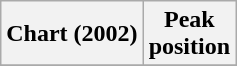<table class="wikitable sortable plainrowheaders" style="text-align:center">
<tr>
<th scope="col">Chart (2002)</th>
<th scope="col">Peak<br>position</th>
</tr>
<tr>
</tr>
</table>
